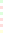<table style="font-size: 85%">
<tr>
<td style="background:#dfd;"></td>
</tr>
<tr>
<td style="background:#fdd;"></td>
</tr>
<tr>
<td style="background:#dfd;"></td>
</tr>
<tr>
<td style="background:#fdd;"></td>
</tr>
<tr>
<td style="background:#fdd;"></td>
</tr>
<tr>
<td style="background:#ffd;"></td>
</tr>
</table>
